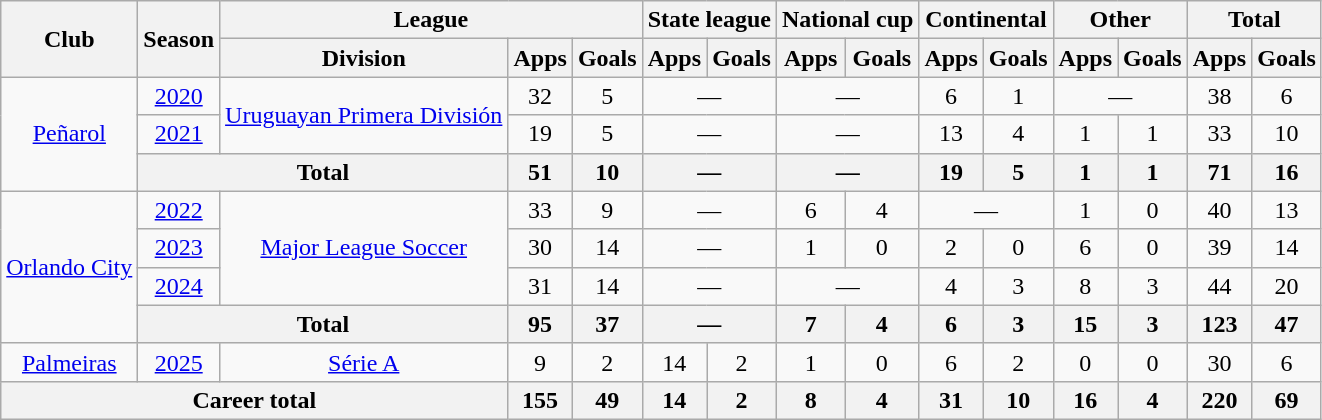<table class="wikitable" Style="text-align: center">
<tr>
<th rowspan="2">Club</th>
<th rowspan="2">Season</th>
<th colspan="3">League</th>
<th colspan="2">State league</th>
<th colspan="2">National cup</th>
<th colspan="2">Continental</th>
<th colspan="2">Other</th>
<th colspan="2">Total</th>
</tr>
<tr>
<th>Division</th>
<th>Apps</th>
<th>Goals</th>
<th>Apps</th>
<th>Goals</th>
<th>Apps</th>
<th>Goals</th>
<th>Apps</th>
<th>Goals</th>
<th>Apps</th>
<th>Goals</th>
<th>Apps</th>
<th>Goals</th>
</tr>
<tr>
<td rowspan="3"><a href='#'>Peñarol</a></td>
<td><a href='#'>2020</a></td>
<td rowspan="2"><a href='#'>Uruguayan Primera División</a></td>
<td>32</td>
<td>5</td>
<td colspan="2">—</td>
<td colspan="2">—</td>
<td>6</td>
<td>1</td>
<td colspan="2">—</td>
<td>38</td>
<td>6</td>
</tr>
<tr>
<td><a href='#'>2021</a></td>
<td>19</td>
<td>5</td>
<td colspan="2">—</td>
<td colspan="2">—</td>
<td>13</td>
<td>4</td>
<td>1</td>
<td>1</td>
<td>33</td>
<td>10</td>
</tr>
<tr>
<th colspan="2">Total</th>
<th>51</th>
<th>10</th>
<th colspan="2">—</th>
<th colspan="2">—</th>
<th>19</th>
<th>5</th>
<th>1</th>
<th>1</th>
<th>71</th>
<th>16</th>
</tr>
<tr>
<td rowspan="4"><a href='#'>Orlando City</a></td>
<td><a href='#'>2022</a></td>
<td rowspan="3"><a href='#'>Major League Soccer</a></td>
<td>33</td>
<td>9</td>
<td colspan="2">—</td>
<td>6</td>
<td>4</td>
<td colspan="2">—</td>
<td>1</td>
<td>0</td>
<td>40</td>
<td>13</td>
</tr>
<tr>
<td><a href='#'>2023</a></td>
<td>30</td>
<td>14</td>
<td colspan="2">—</td>
<td>1</td>
<td>0</td>
<td>2</td>
<td>0</td>
<td>6</td>
<td>0</td>
<td>39</td>
<td>14</td>
</tr>
<tr>
<td><a href='#'>2024</a></td>
<td>31</td>
<td>14</td>
<td colspan="2">—</td>
<td colspan="2">—</td>
<td>4</td>
<td>3</td>
<td>8</td>
<td>3</td>
<td>44</td>
<td>20</td>
</tr>
<tr>
<th colspan="2">Total</th>
<th>95</th>
<th>37</th>
<th colspan="2">—</th>
<th>7</th>
<th>4</th>
<th>6</th>
<th>3</th>
<th>15</th>
<th>3</th>
<th>123</th>
<th>47</th>
</tr>
<tr>
<td><a href='#'>Palmeiras</a></td>
<td><a href='#'>2025</a></td>
<td><a href='#'>Série A</a></td>
<td>9</td>
<td>2</td>
<td>14</td>
<td>2</td>
<td>1</td>
<td>0</td>
<td>6</td>
<td>2</td>
<td>0</td>
<td>0</td>
<td>30</td>
<td>6</td>
</tr>
<tr>
<th colspan="3">Career total</th>
<th>155</th>
<th>49</th>
<th>14</th>
<th>2</th>
<th>8</th>
<th>4</th>
<th>31</th>
<th>10</th>
<th>16</th>
<th>4</th>
<th>220</th>
<th>69</th>
</tr>
</table>
